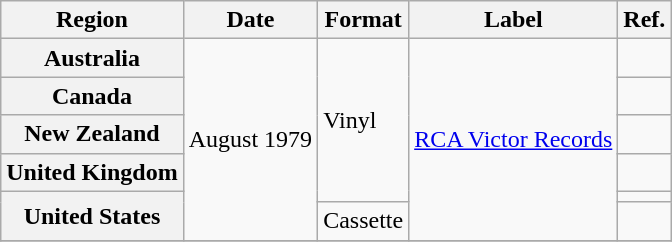<table class="wikitable plainrowheaders">
<tr>
<th scope="col">Region</th>
<th scope="col">Date</th>
<th scope="col">Format</th>
<th scope="col">Label</th>
<th scope="col">Ref.</th>
</tr>
<tr>
<th scope="row">Australia</th>
<td rowspan="6">August 1979</td>
<td rowspan="5">Vinyl</td>
<td rowspan="6"><a href='#'>RCA Victor Records</a></td>
<td></td>
</tr>
<tr>
<th scope="row">Canada</th>
<td></td>
</tr>
<tr>
<th scope="row">New Zealand</th>
<td></td>
</tr>
<tr>
<th scope="row">United Kingdom</th>
<td></td>
</tr>
<tr>
<th scope="row" rowspan="2">United States</th>
<td></td>
</tr>
<tr>
<td>Cassette</td>
<td></td>
</tr>
<tr>
</tr>
</table>
